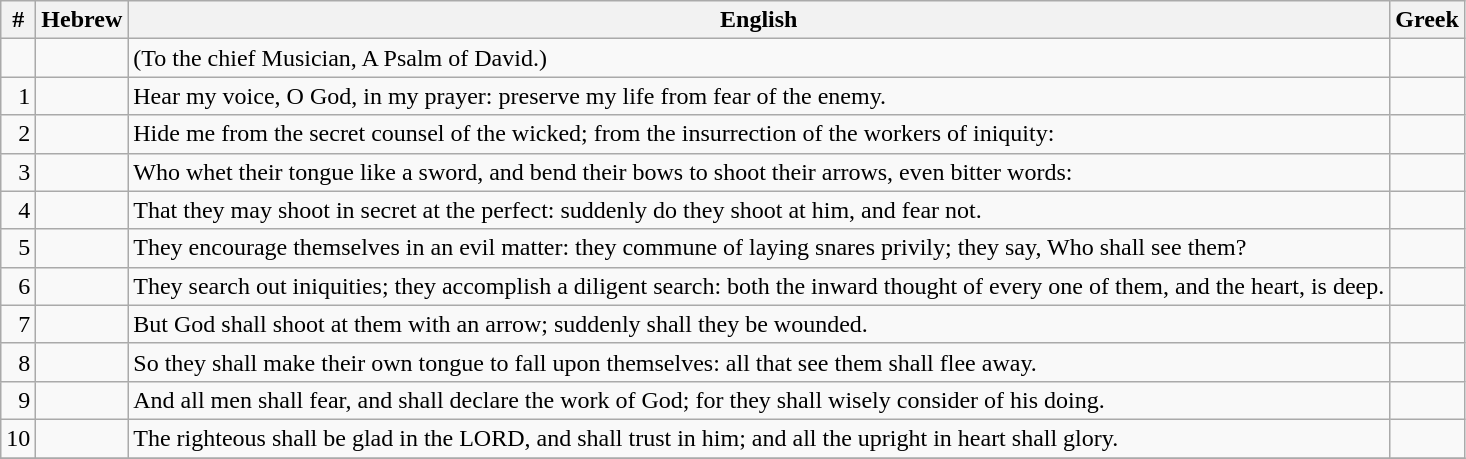<table class=wikitable>
<tr>
<th>#</th>
<th>Hebrew</th>
<th>English</th>
<th>Greek</th>
</tr>
<tr>
<td style="text-align:right"></td>
<td style="text-align:right"></td>
<td>(To the chief Musician, A Psalm of David.)</td>
<td></td>
</tr>
<tr>
<td style="text-align:right">1</td>
<td style="text-align:right"></td>
<td>Hear my voice, O God, in my prayer: preserve my life from fear of the enemy.</td>
<td></td>
</tr>
<tr>
<td style="text-align:right">2</td>
<td style="text-align:right"></td>
<td>Hide me from the secret counsel of the wicked; from the insurrection of the workers of iniquity:</td>
<td></td>
</tr>
<tr>
<td style="text-align:right">3</td>
<td style="text-align:right"></td>
<td>Who whet their tongue like a sword, and bend their bows to shoot their arrows, even bitter words:</td>
<td></td>
</tr>
<tr>
<td style="text-align:right">4</td>
<td style="text-align:right"></td>
<td>That they may shoot in secret at the perfect: suddenly do they shoot at him, and fear not.</td>
<td></td>
</tr>
<tr>
<td style="text-align:right">5</td>
<td style="text-align:right"></td>
<td>They encourage themselves in an evil matter: they commune of laying snares privily; they say, Who shall see them?</td>
<td></td>
</tr>
<tr>
<td style="text-align:right">6</td>
<td style="text-align:right"></td>
<td>They search out iniquities; they accomplish a diligent search: both the inward thought of every one of them, and the heart, is deep.</td>
<td></td>
</tr>
<tr>
<td style="text-align:right">7</td>
<td style="text-align:right"></td>
<td>But God shall shoot at them with an arrow; suddenly shall they be wounded.</td>
<td></td>
</tr>
<tr>
<td style="text-align:right">8</td>
<td style="text-align:right"></td>
<td>So they shall make their own tongue to fall upon themselves: all that see them shall flee away.</td>
<td></td>
</tr>
<tr>
<td style="text-align:right">9</td>
<td style="text-align:right"></td>
<td>And all men shall fear, and shall declare the work of God; for they shall wisely consider of his doing.</td>
<td></td>
</tr>
<tr>
<td style="text-align:right">10</td>
<td style="text-align:right"></td>
<td>The righteous shall be glad in the LORD, and shall trust in him; and all the upright in heart shall glory.</td>
<td></td>
</tr>
<tr>
</tr>
</table>
